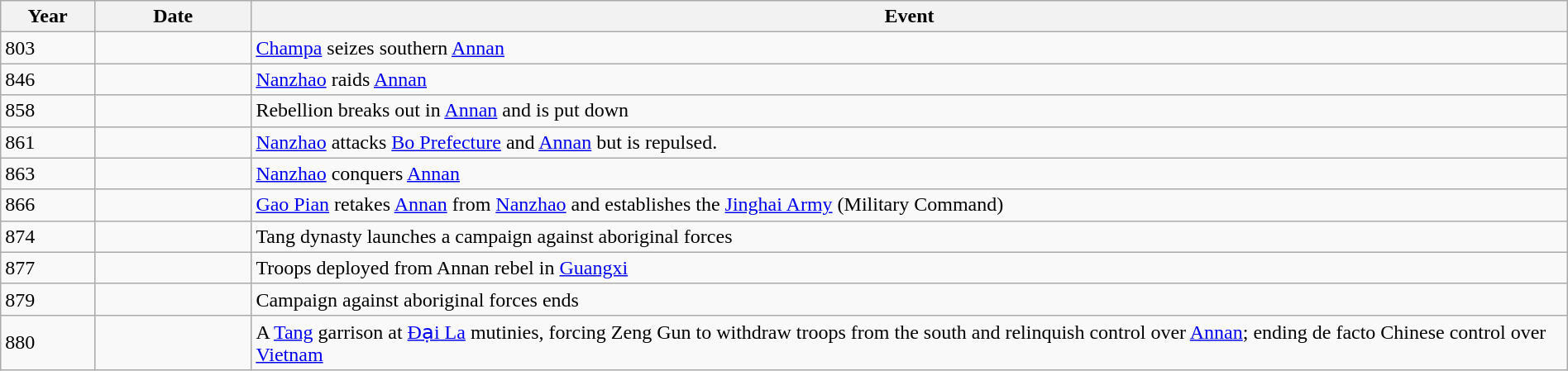<table class="wikitable" width="100%">
<tr>
<th style="width:6%">Year</th>
<th style="width:10%">Date</th>
<th>Event</th>
</tr>
<tr>
<td>803</td>
<td></td>
<td><a href='#'>Champa</a> seizes southern <a href='#'>Annan</a></td>
</tr>
<tr>
<td>846</td>
<td></td>
<td><a href='#'>Nanzhao</a> raids <a href='#'>Annan</a></td>
</tr>
<tr>
<td>858</td>
<td></td>
<td>Rebellion breaks out in <a href='#'>Annan</a> and is put down</td>
</tr>
<tr>
<td>861</td>
<td></td>
<td><a href='#'>Nanzhao</a> attacks <a href='#'>Bo Prefecture</a> and <a href='#'>Annan</a> but is repulsed.</td>
</tr>
<tr>
<td>863</td>
<td></td>
<td><a href='#'>Nanzhao</a> conquers <a href='#'>Annan</a></td>
</tr>
<tr>
<td>866</td>
<td></td>
<td><a href='#'>Gao Pian</a> retakes <a href='#'>Annan</a> from <a href='#'>Nanzhao</a> and establishes the <a href='#'>Jinghai Army</a> (Military Command)</td>
</tr>
<tr>
<td>874</td>
<td></td>
<td>Tang dynasty launches a campaign against aboriginal forces</td>
</tr>
<tr>
<td>877</td>
<td></td>
<td>Troops deployed from Annan rebel in <a href='#'>Guangxi</a></td>
</tr>
<tr>
<td>879</td>
<td></td>
<td>Campaign against aboriginal forces ends</td>
</tr>
<tr>
<td>880</td>
<td></td>
<td>A <a href='#'>Tang</a> garrison at <a href='#'>Đại La</a> mutinies, forcing Zeng Gun to withdraw troops from the south and relinquish control over <a href='#'>Annan</a>; ending de facto Chinese control over <a href='#'>Vietnam</a></td>
</tr>
</table>
